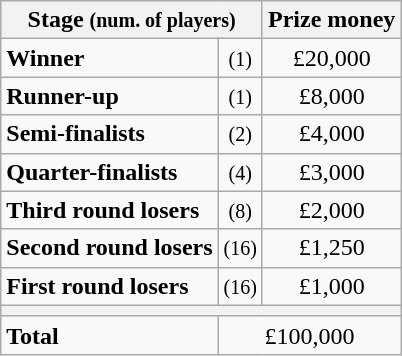<table class="wikitable">
<tr>
<th colspan=2>Stage <small>(num. of players)</small></th>
<th>Prize money</th>
</tr>
<tr>
<td><strong>Winner</strong></td>
<td align=center><small>(1)</small></td>
<td align=center>£20,000</td>
</tr>
<tr>
<td><strong>Runner-up</strong></td>
<td align=center><small>(1)</small></td>
<td align=center>£8,000</td>
</tr>
<tr>
<td><strong>Semi-finalists</strong></td>
<td align=center><small>(2)</small></td>
<td align=center>£4,000</td>
</tr>
<tr>
<td><strong>Quarter-finalists</strong></td>
<td align=center><small>(4)</small></td>
<td align=center>£3,000</td>
</tr>
<tr>
<td><strong>Third round losers</strong></td>
<td align=center><small>(8)</small></td>
<td align=center>£2,000</td>
</tr>
<tr>
<td><strong>Second round losers</strong></td>
<td align=center><small>(16)</small></td>
<td align=center>£1,250</td>
</tr>
<tr>
<td><strong>First round losers</strong></td>
<td align=center><small>(16)</small></td>
<td align=center>£1,000</td>
</tr>
<tr>
<th colspan=3></th>
</tr>
<tr>
<td><strong>Total</strong></td>
<td align=center colspan=2>£100,000</td>
</tr>
</table>
